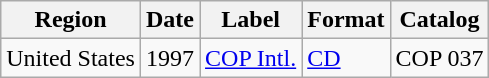<table class="wikitable">
<tr>
<th>Region</th>
<th>Date</th>
<th>Label</th>
<th>Format</th>
<th>Catalog</th>
</tr>
<tr>
<td>United States</td>
<td>1997</td>
<td><a href='#'>COP Intl.</a></td>
<td><a href='#'>CD</a></td>
<td>COP 037</td>
</tr>
</table>
